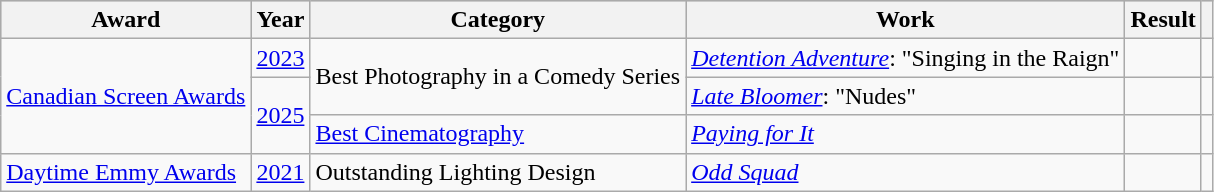<table class="wikitable sortable">
<tr style="background:#ccc; text-align:center;">
<th>Award</th>
<th>Year</th>
<th>Category</th>
<th>Work</th>
<th>Result</th>
<th class="unsortable"></th>
</tr>
<tr>
<td rowspan=3><a href='#'>Canadian Screen Awards</a></td>
<td><a href='#'>2023</a></td>
<td rowspan=2>Best Photography in a Comedy Series</td>
<td><em><a href='#'>Detention Adventure</a></em>: "Singing in the Raign"</td>
<td></td>
<td></td>
</tr>
<tr>
<td rowspan=2><a href='#'>2025</a></td>
<td><em><a href='#'>Late Bloomer</a></em>: "Nudes"</td>
<td></td>
<td></td>
</tr>
<tr>
<td><a href='#'>Best Cinematography</a></td>
<td><em><a href='#'>Paying for It</a></em></td>
<td></td>
<td></td>
</tr>
<tr>
<td><a href='#'>Daytime Emmy Awards</a></td>
<td><a href='#'>2021</a></td>
<td>Outstanding Lighting Design</td>
<td><em><a href='#'>Odd Squad</a></em></td>
<td></td>
<td></td>
</tr>
</table>
